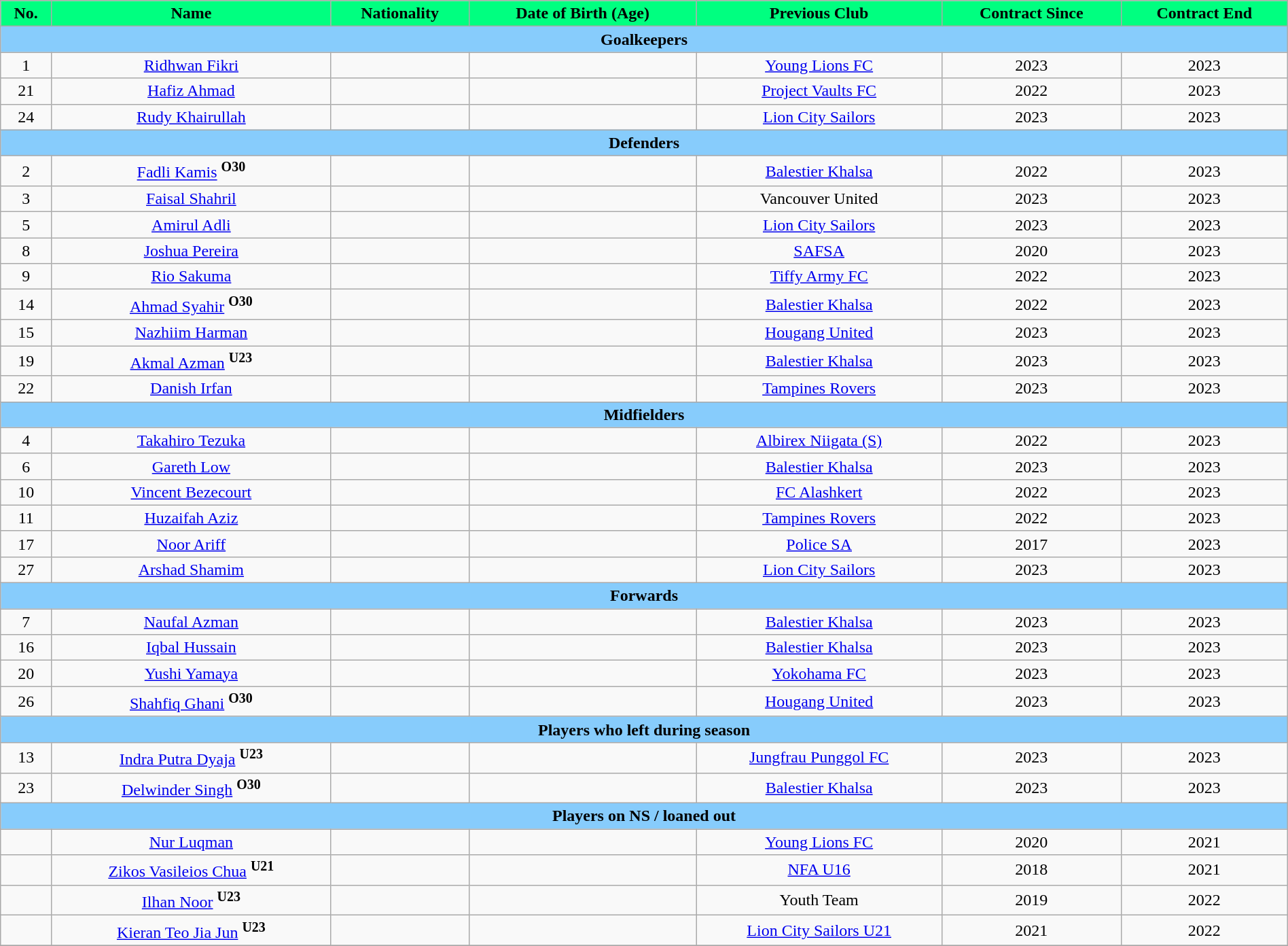<table class="wikitable" style="text-align:center; font-size:100%; width:100%;">
<tr>
<th style="background:#00FF80; color:black; text-align:center;">No.</th>
<th style="background:#00FF80; color:black; text-align:center;">Name</th>
<th style="background:#00FF80; color:black; text-align:center;">Nationality</th>
<th style="background:#00FF80; color:black; text-align:center;">Date of Birth (Age)</th>
<th style="background:#00FF80; color:black; text-align:center;">Previous Club</th>
<th style="background:#00FF80; color:black; text-align:center;">Contract Since</th>
<th style="background:#00FF80; color:black; text-align:center;">Contract End</th>
</tr>
<tr>
<th colspan="8" style="background:#87CCFC; color:black; text-align:center;">Goalkeepers</th>
</tr>
<tr>
<td>1</td>
<td><a href='#'>Ridhwan Fikri</a></td>
<td></td>
<td></td>
<td> <a href='#'>Young Lions FC</a></td>
<td>2023</td>
<td>2023</td>
</tr>
<tr>
<td>21</td>
<td><a href='#'>Hafiz Ahmad</a></td>
<td></td>
<td></td>
<td> <a href='#'>Project Vaults FC</a></td>
<td>2022</td>
<td>2023</td>
</tr>
<tr>
<td>24</td>
<td><a href='#'>Rudy Khairullah</a></td>
<td></td>
<td></td>
<td> <a href='#'>Lion City Sailors</a></td>
<td>2023</td>
<td>2023</td>
</tr>
<tr>
<th colspan="8" style="background:#87CCFC; color:black; text-align:center;">Defenders</th>
</tr>
<tr>
<td>2</td>
<td><a href='#'>Fadli Kamis</a> <sup><strong>O30</strong></sup></td>
<td></td>
<td></td>
<td> <a href='#'>Balestier Khalsa</a></td>
<td>2022</td>
<td>2023</td>
</tr>
<tr>
<td>3</td>
<td><a href='#'>Faisal Shahril</a></td>
<td></td>
<td></td>
<td> Vancouver United</td>
<td>2023</td>
<td>2023</td>
</tr>
<tr>
<td>5</td>
<td><a href='#'>Amirul Adli</a></td>
<td></td>
<td></td>
<td> <a href='#'>Lion City Sailors</a></td>
<td>2023</td>
<td>2023</td>
</tr>
<tr>
<td>8</td>
<td><a href='#'>Joshua Pereira</a></td>
<td></td>
<td></td>
<td> <a href='#'>SAFSA</a></td>
<td>2020</td>
<td>2023</td>
</tr>
<tr>
<td>9</td>
<td><a href='#'>Rio Sakuma</a></td>
<td></td>
<td></td>
<td> <a href='#'>Tiffy Army FC</a></td>
<td>2022</td>
<td>2023</td>
</tr>
<tr>
<td>14</td>
<td><a href='#'>Ahmad Syahir</a> <sup><strong>O30</strong></sup></td>
<td></td>
<td></td>
<td> <a href='#'>Balestier Khalsa</a></td>
<td>2022</td>
<td>2023</td>
</tr>
<tr>
<td>15</td>
<td><a href='#'>Nazhiim Harman</a></td>
<td></td>
<td></td>
<td> <a href='#'>Hougang United</a></td>
<td>2023</td>
<td>2023</td>
</tr>
<tr>
<td>19</td>
<td><a href='#'>Akmal Azman</a> <sup><strong>U23</strong></sup></td>
<td></td>
<td></td>
<td> <a href='#'>Balestier Khalsa</a></td>
<td>2023</td>
<td>2023</td>
</tr>
<tr>
<td>22</td>
<td><a href='#'>Danish Irfan</a></td>
<td></td>
<td></td>
<td> <a href='#'>Tampines Rovers</a></td>
<td>2023</td>
<td>2023</td>
</tr>
<tr>
<th colspan="8" style="background:#87CCFC; color:black; text-align:center;">Midfielders</th>
</tr>
<tr>
<td>4</td>
<td><a href='#'>Takahiro Tezuka</a></td>
<td></td>
<td></td>
<td> <a href='#'>Albirex Niigata (S)</a></td>
<td>2022</td>
<td>2023</td>
</tr>
<tr>
<td>6</td>
<td><a href='#'>Gareth Low</a></td>
<td></td>
<td></td>
<td> <a href='#'>Balestier Khalsa</a></td>
<td>2023</td>
<td>2023</td>
</tr>
<tr>
<td>10</td>
<td><a href='#'>Vincent Bezecourt</a></td>
<td></td>
<td></td>
<td> <a href='#'>FC Alashkert</a></td>
<td>2022</td>
<td>2023</td>
</tr>
<tr>
<td>11</td>
<td><a href='#'>Huzaifah Aziz</a></td>
<td></td>
<td></td>
<td> <a href='#'>Tampines Rovers</a></td>
<td>2022</td>
<td>2023</td>
</tr>
<tr>
<td>17</td>
<td><a href='#'>Noor Ariff</a></td>
<td></td>
<td></td>
<td> <a href='#'>Police SA</a></td>
<td>2017</td>
<td>2023</td>
</tr>
<tr>
<td>27</td>
<td><a href='#'>Arshad Shamim</a></td>
<td></td>
<td></td>
<td> <a href='#'>Lion City Sailors</a></td>
<td>2023</td>
<td>2023</td>
</tr>
<tr>
<th colspan="8" style="background:#87CCFC; color:black; text-align:center;">Forwards</th>
</tr>
<tr>
<td>7</td>
<td><a href='#'>Naufal Azman</a></td>
<td></td>
<td></td>
<td> <a href='#'>Balestier Khalsa</a></td>
<td>2023</td>
<td>2023</td>
</tr>
<tr>
<td>16</td>
<td><a href='#'>Iqbal Hussain</a></td>
<td></td>
<td></td>
<td> <a href='#'>Balestier Khalsa</a></td>
<td>2023</td>
<td>2023</td>
</tr>
<tr>
<td>20</td>
<td><a href='#'>Yushi Yamaya</a></td>
<td></td>
<td></td>
<td> <a href='#'>Yokohama FC</a></td>
<td>2023</td>
<td>2023</td>
</tr>
<tr>
<td>26</td>
<td><a href='#'>Shahfiq Ghani</a> <sup><strong>O30</strong></sup></td>
<td></td>
<td></td>
<td> <a href='#'>Hougang United</a></td>
<td>2023</td>
<td>2023</td>
</tr>
<tr>
<th colspan="8" style="background:#87CCFC; color:black; text-align:center;">Players who left during season</th>
</tr>
<tr>
<td>13</td>
<td><a href='#'>Indra Putra Dyaja</a> <sup><strong>U23</strong></sup></td>
<td></td>
<td></td>
<td> <a href='#'>Jungfrau Punggol FC</a></td>
<td>2023</td>
<td>2023</td>
</tr>
<tr>
<td>23</td>
<td><a href='#'>Delwinder Singh</a> <sup><strong>O30</strong></sup></td>
<td></td>
<td></td>
<td> <a href='#'>Balestier Khalsa</a></td>
<td>2023</td>
<td>2023</td>
</tr>
<tr>
<th colspan="8" style="background:#87CCFC; color:black; text-align:center;">Players on NS / loaned out</th>
</tr>
<tr>
<td></td>
<td><a href='#'>Nur Luqman</a></td>
<td></td>
<td></td>
<td> <a href='#'>Young Lions FC</a></td>
<td>2020</td>
<td>2021</td>
</tr>
<tr>
<td></td>
<td><a href='#'>Zikos Vasileios Chua</a> <sup><strong>U21</strong></sup></td>
<td></td>
<td></td>
<td> <a href='#'>NFA U16</a></td>
<td>2018</td>
<td>2021</td>
</tr>
<tr>
<td></td>
<td><a href='#'>Ilhan Noor</a> <sup><strong>U23</strong></sup></td>
<td></td>
<td></td>
<td>Youth Team</td>
<td>2019</td>
<td>2022</td>
</tr>
<tr>
<td></td>
<td><a href='#'>Kieran Teo Jia Jun</a> <sup><strong>U23</strong></sup></td>
<td></td>
<td></td>
<td> <a href='#'>Lion City Sailors U21</a></td>
<td>2021</td>
<td>2022</td>
</tr>
<tr>
</tr>
</table>
